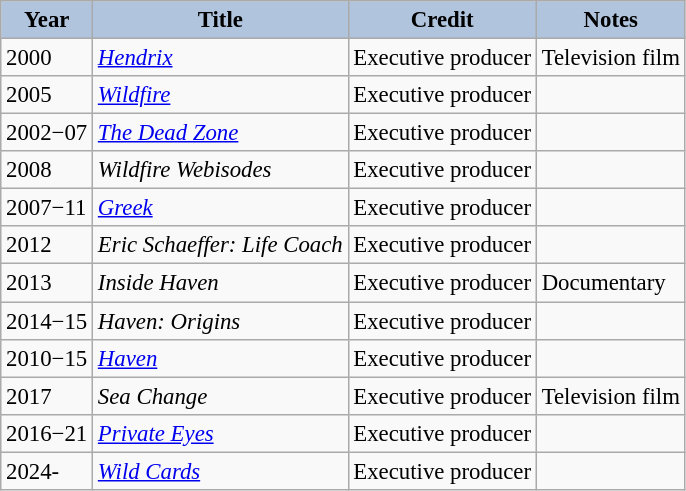<table class="wikitable" style="font-size:95%;">
<tr>
<th style="background:#B0C4DE;">Year</th>
<th style="background:#B0C4DE;">Title</th>
<th style="background:#B0C4DE;">Credit</th>
<th style="background:#B0C4DE;">Notes</th>
</tr>
<tr>
<td>2000</td>
<td><em><a href='#'>Hendrix</a></em></td>
<td>Executive producer</td>
<td>Television film</td>
</tr>
<tr>
<td>2005</td>
<td><em><a href='#'>Wildfire</a></em></td>
<td>Executive producer</td>
<td></td>
</tr>
<tr>
<td>2002−07</td>
<td><em><a href='#'>The Dead Zone</a></em></td>
<td>Executive producer</td>
<td></td>
</tr>
<tr>
<td>2008</td>
<td><em>Wildfire Webisodes</em></td>
<td>Executive producer</td>
<td></td>
</tr>
<tr>
<td>2007−11</td>
<td><em><a href='#'>Greek</a></em></td>
<td>Executive producer</td>
<td></td>
</tr>
<tr>
<td>2012</td>
<td><em>Eric Schaeffer: Life Coach</em></td>
<td>Executive producer</td>
<td></td>
</tr>
<tr>
<td>2013</td>
<td><em>Inside Haven</em></td>
<td>Executive producer</td>
<td>Documentary</td>
</tr>
<tr>
<td>2014−15</td>
<td><em>Haven: Origins</em></td>
<td>Executive producer</td>
<td></td>
</tr>
<tr>
<td>2010−15</td>
<td><em><a href='#'>Haven</a></em></td>
<td>Executive producer</td>
<td></td>
</tr>
<tr>
<td>2017</td>
<td><em>Sea Change</em></td>
<td>Executive producer</td>
<td>Television film</td>
</tr>
<tr>
<td>2016−21</td>
<td><em><a href='#'>Private Eyes</a></em></td>
<td>Executive producer</td>
<td></td>
</tr>
<tr>
<td>2024-</td>
<td><em><a href='#'>Wild Cards</a></em></td>
<td>Executive producer</td>
<td></td>
</tr>
</table>
